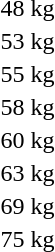<table>
<tr>
<td rowspan=2>48 kg<br></td>
<td rowspan=2></td>
<td rowspan=2></td>
<td></td>
</tr>
<tr>
<td></td>
</tr>
<tr>
<td rowspan=2>53 kg<br></td>
<td rowspan=2></td>
<td rowspan=2></td>
<td></td>
</tr>
<tr>
<td></td>
</tr>
<tr>
<td rowspan=2>55 kg<br></td>
<td rowspan=2></td>
<td rowspan=2></td>
<td></td>
</tr>
<tr>
<td></td>
</tr>
<tr>
<td rowspan=2>58 kg<br></td>
<td rowspan=2></td>
<td rowspan=2></td>
<td></td>
</tr>
<tr>
<td></td>
</tr>
<tr>
<td rowspan=2>60 kg<br></td>
<td rowspan=2></td>
<td rowspan=2></td>
<td></td>
</tr>
<tr>
<td></td>
</tr>
<tr>
<td rowspan=2>63 kg<br></td>
<td rowspan=2></td>
<td rowspan=2></td>
<td></td>
</tr>
<tr>
<td></td>
</tr>
<tr>
<td rowspan=2>69 kg<br></td>
<td rowspan=2></td>
<td rowspan=2></td>
<td></td>
</tr>
<tr>
<td></td>
</tr>
<tr>
<td rowspan=2>75 kg<br></td>
<td rowspan=2></td>
<td rowspan=2></td>
<td></td>
</tr>
<tr>
<td></td>
</tr>
</table>
